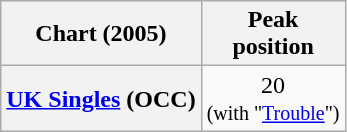<table class="wikitable sortable plainrowheaders" style="text-align:center">
<tr>
<th>Chart (2005)</th>
<th>Peak<br>position</th>
</tr>
<tr>
<th scope="row"><a href='#'>UK Singles</a> (OCC)</th>
<td>20<br><small>(with "<a href='#'>Trouble</a>")</small></td>
</tr>
</table>
